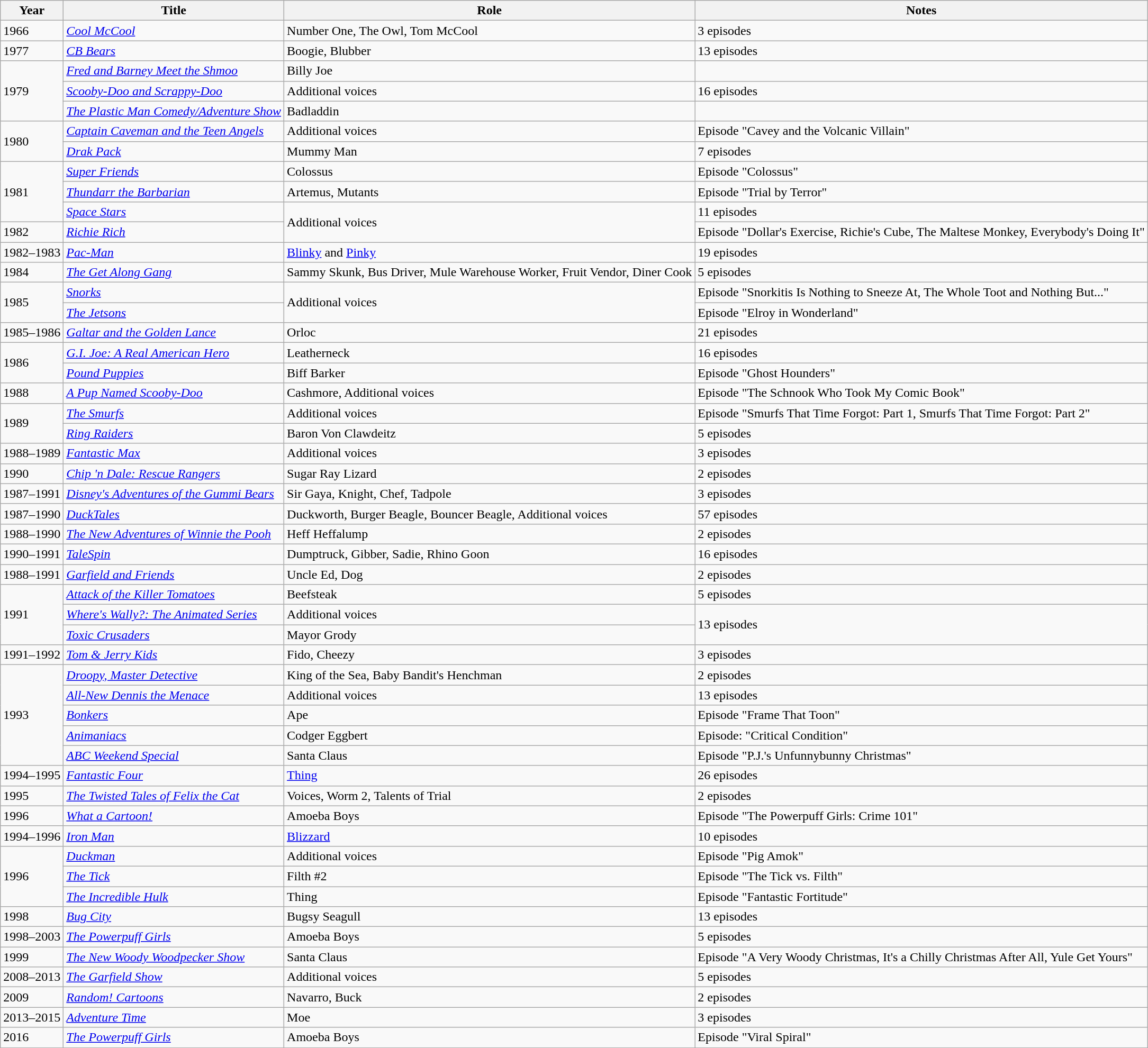<table class="wikitable sortable plainrowheaders" style="white-space:nowrap">
<tr>
<th>Year</th>
<th>Title</th>
<th>Role</th>
<th>Notes</th>
</tr>
<tr>
<td>1966</td>
<td><em><a href='#'>Cool McCool </a></em></td>
<td>Number One, The Owl, Tom McCool</td>
<td>3 episodes</td>
</tr>
<tr>
<td>1977</td>
<td><em><a href='#'>CB Bears</a></em></td>
<td>Boogie, Blubber</td>
<td>13 episodes</td>
</tr>
<tr>
<td rowspan="3">1979</td>
<td><em><a href='#'>Fred and Barney Meet the Shmoo</a></em></td>
<td>Billy Joe</td>
<td></td>
</tr>
<tr>
<td><em><a href='#'>Scooby-Doo and Scrappy-Doo</a></em></td>
<td>Additional voices</td>
<td>16 episodes</td>
</tr>
<tr>
<td><em><a href='#'>The Plastic Man Comedy/Adventure Show</a></em></td>
<td>Badladdin</td>
<td></td>
</tr>
<tr>
<td rowspan="2">1980</td>
<td><em><a href='#'>Captain Caveman and the Teen Angels</a></em></td>
<td>Additional voices</td>
<td>Episode "Cavey and the Volcanic Villain"</td>
</tr>
<tr>
<td><em><a href='#'>Drak Pack</a></em></td>
<td>Mummy Man</td>
<td>7 episodes</td>
</tr>
<tr>
<td rowspan="3">1981</td>
<td><em><a href='#'>Super Friends</a></em></td>
<td>Colossus</td>
<td>Episode "Colossus"</td>
</tr>
<tr>
<td><em><a href='#'>Thundarr the Barbarian</a></em></td>
<td>Artemus, Mutants</td>
<td>Episode "Trial by Terror"</td>
</tr>
<tr>
<td><em><a href='#'>Space Stars</a></em></td>
<td rowspan="2">Additional voices</td>
<td>11 episodes</td>
</tr>
<tr>
<td>1982</td>
<td><em><a href='#'>Richie Rich</a></em></td>
<td>Episode "Dollar's Exercise, Richie's Cube, The Maltese Monkey, Everybody's Doing It"</td>
</tr>
<tr>
<td>1982–1983</td>
<td><em><a href='#'>Pac-Man</a></em></td>
<td><a href='#'>Blinky</a> and <a href='#'>Pinky</a></td>
<td>19 episodes</td>
</tr>
<tr>
<td>1984</td>
<td><em><a href='#'>The Get Along Gang</a></em></td>
<td>Sammy Skunk, Bus Driver, Mule Warehouse Worker, Fruit Vendor, Diner Cook</td>
<td>5 episodes</td>
</tr>
<tr>
<td rowspan="2">1985</td>
<td><em><a href='#'>Snorks</a></em></td>
<td rowspan="2">Additional voices</td>
<td>Episode "Snorkitis Is Nothing to Sneeze At, The Whole Toot and Nothing But..."</td>
</tr>
<tr>
<td><em><a href='#'>The Jetsons</a></em></td>
<td>Episode "Elroy in Wonderland"</td>
</tr>
<tr>
<td>1985–1986</td>
<td><em><a href='#'>Galtar and the Golden Lance</a></em></td>
<td>Orloc</td>
<td>21 episodes</td>
</tr>
<tr>
<td rowspan="2">1986</td>
<td><em><a href='#'>G.I. Joe: A Real American Hero</a></em></td>
<td>Leatherneck</td>
<td>16 episodes</td>
</tr>
<tr>
<td><em><a href='#'>Pound Puppies</a></em></td>
<td>Biff Barker</td>
<td>Episode "Ghost Hounders"</td>
</tr>
<tr>
<td>1988</td>
<td><em><a href='#'>A Pup Named Scooby-Doo</a></em></td>
<td>Cashmore, Additional voices</td>
<td>Episode "The Schnook Who Took My Comic Book"</td>
</tr>
<tr>
<td rowspan="2">1989</td>
<td><em><a href='#'>The Smurfs</a></em></td>
<td>Additional voices</td>
<td>Episode "Smurfs That Time Forgot: Part 1, Smurfs That Time Forgot: Part 2"</td>
</tr>
<tr>
<td><em><a href='#'>Ring Raiders</a></em></td>
<td>Baron Von Clawdeitz</td>
<td>5 episodes</td>
</tr>
<tr>
<td>1988–1989</td>
<td><em><a href='#'>Fantastic Max</a></em></td>
<td>Additional voices</td>
<td>3 episodes</td>
</tr>
<tr>
<td>1990</td>
<td><em><a href='#'>Chip 'n Dale: Rescue Rangers</a></em></td>
<td>Sugar Ray Lizard</td>
<td>2 episodes</td>
</tr>
<tr>
<td>1987–1991</td>
<td><em><a href='#'>Disney's Adventures of the Gummi Bears</a></em></td>
<td>Sir Gaya, Knight, Chef, Tadpole</td>
<td>3 episodes</td>
</tr>
<tr>
<td>1987–1990</td>
<td><em><a href='#'>DuckTales</a></em></td>
<td>Duckworth, Burger Beagle, Bouncer Beagle, Additional voices</td>
<td>57 episodes</td>
</tr>
<tr>
<td>1988–1990</td>
<td><em><a href='#'>The New Adventures of Winnie the Pooh</a></em></td>
<td>Heff Heffalump</td>
<td>2 episodes</td>
</tr>
<tr>
<td>1990–1991</td>
<td><em><a href='#'>TaleSpin</a></em></td>
<td>Dumptruck, Gibber, Sadie, Rhino Goon</td>
<td>16 episodes</td>
</tr>
<tr>
<td>1988–1991</td>
<td><em><a href='#'>Garfield and Friends</a></em></td>
<td>Uncle Ed, Dog</td>
<td>2 episodes</td>
</tr>
<tr>
<td rowspan="3">1991</td>
<td><em><a href='#'>Attack of the Killer Tomatoes</a></em></td>
<td>Beefsteak</td>
<td>5 episodes</td>
</tr>
<tr>
<td><em><a href='#'>Where's Wally?: The Animated Series</a></em></td>
<td>Additional voices</td>
<td rowspan="2">13 episodes</td>
</tr>
<tr>
<td><em><a href='#'>Toxic Crusaders</a></em></td>
<td>Mayor Grody</td>
</tr>
<tr>
<td>1991–1992</td>
<td><em><a href='#'>Tom & Jerry Kids</a></em></td>
<td>Fido, Cheezy</td>
<td>3 episodes</td>
</tr>
<tr>
<td rowspan="5">1993</td>
<td><em><a href='#'>Droopy, Master Detective</a></em></td>
<td>King of the Sea, Baby Bandit's Henchman</td>
<td>2 episodes</td>
</tr>
<tr>
<td><em><a href='#'>All-New Dennis the Menace</a></em></td>
<td>Additional voices</td>
<td>13 episodes</td>
</tr>
<tr>
<td><em><a href='#'>Bonkers</a></em></td>
<td>Ape</td>
<td>Episode "Frame That Toon"</td>
</tr>
<tr>
<td><em><a href='#'>Animaniacs</a></em></td>
<td>Codger Eggbert</td>
<td>Episode: "Critical Condition"</td>
</tr>
<tr>
<td><em><a href='#'>ABC Weekend Special</a></em></td>
<td>Santa Claus</td>
<td>Episode "P.J.'s Unfunnybunny Christmas"</td>
</tr>
<tr>
<td>1994–1995</td>
<td><em><a href='#'>Fantastic Four</a></em></td>
<td><a href='#'>Thing</a></td>
<td>26 episodes</td>
</tr>
<tr>
<td>1995</td>
<td><em><a href='#'>The Twisted Tales of Felix the Cat</a></em></td>
<td>Voices, Worm 2, Talents of Trial</td>
<td>2 episodes</td>
</tr>
<tr>
<td>1996</td>
<td><em><a href='#'>What a Cartoon!</a></em></td>
<td>Amoeba Boys</td>
<td>Episode "The Powerpuff Girls: Crime 101"</td>
</tr>
<tr>
<td>1994–1996</td>
<td><em><a href='#'>Iron Man</a></em></td>
<td><a href='#'>Blizzard</a></td>
<td>10 episodes</td>
</tr>
<tr>
<td rowspan="3">1996</td>
<td><em><a href='#'>Duckman</a></em></td>
<td>Additional voices</td>
<td>Episode "Pig Amok"</td>
</tr>
<tr>
<td><em><a href='#'>The Tick</a></em></td>
<td>Filth #2</td>
<td>Episode "The Tick vs. Filth"</td>
</tr>
<tr>
<td><em><a href='#'>The Incredible Hulk</a></em></td>
<td>Thing</td>
<td>Episode "Fantastic Fortitude"</td>
</tr>
<tr>
<td>1998</td>
<td><a href='#'><em>Bug City</em></a></td>
<td>Bugsy Seagull</td>
<td>13 episodes</td>
</tr>
<tr>
<td>1998–2003</td>
<td><em><a href='#'>The Powerpuff Girls</a></em></td>
<td>Amoeba Boys</td>
<td>5 episodes</td>
</tr>
<tr>
<td>1999</td>
<td><em><a href='#'>The New Woody Woodpecker Show</a></em></td>
<td>Santa Claus</td>
<td>Episode "A Very Woody Christmas, It's a Chilly Christmas After All, Yule Get Yours"</td>
</tr>
<tr>
<td>2008–2013</td>
<td><em><a href='#'>The Garfield Show</a></em></td>
<td>Additional voices</td>
<td>5 episodes</td>
</tr>
<tr>
<td>2009</td>
<td><em><a href='#'>Random! Cartoons</a></em></td>
<td>Navarro, Buck</td>
<td>2 episodes</td>
</tr>
<tr>
<td>2013–2015</td>
<td><em><a href='#'>Adventure Time</a></em></td>
<td>Moe</td>
<td>3 episodes</td>
</tr>
<tr>
<td>2016</td>
<td><em><a href='#'>The Powerpuff Girls</a></em></td>
<td>Amoeba Boys</td>
<td>Episode "Viral Spiral"</td>
</tr>
</table>
